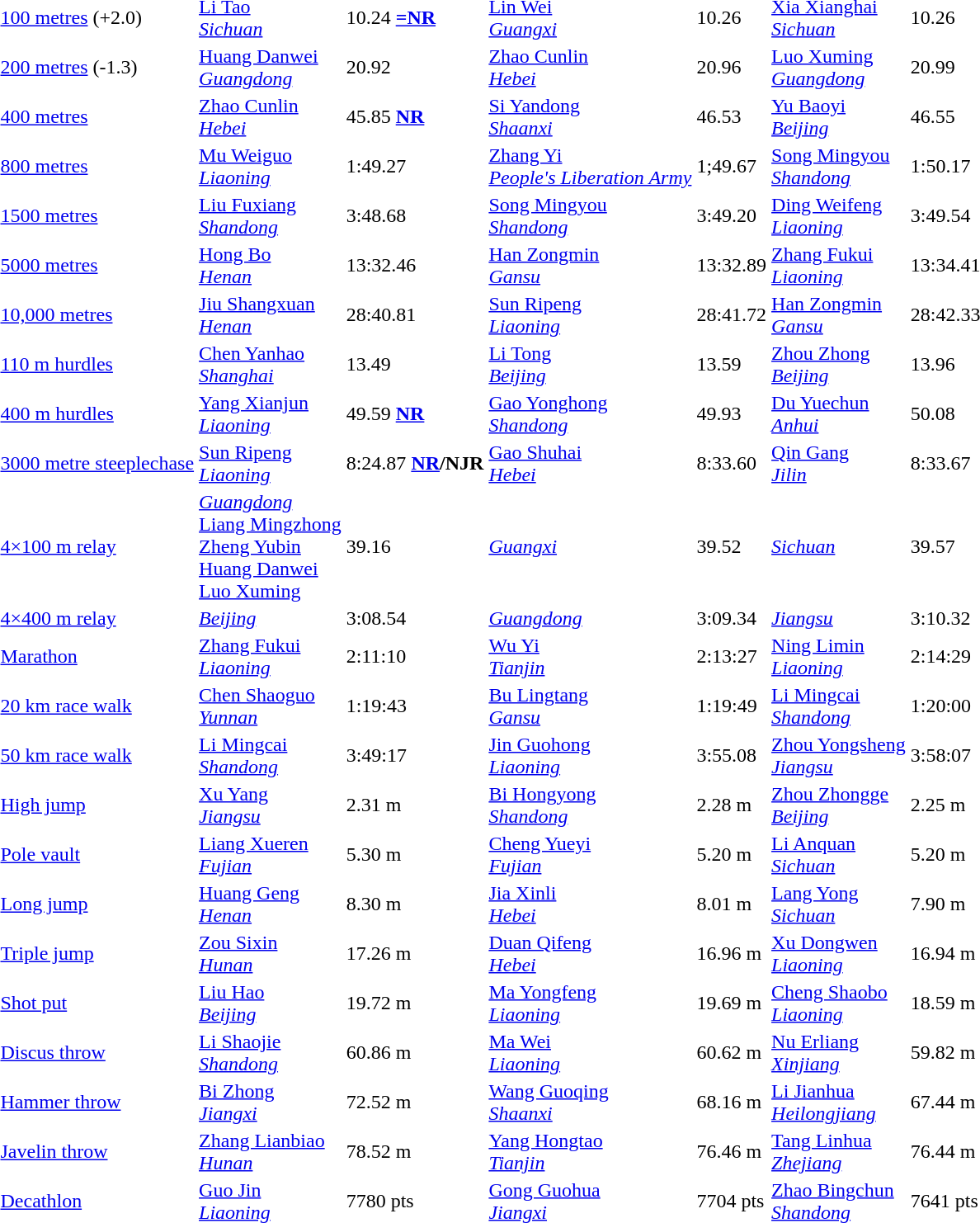<table>
<tr>
<td><a href='#'>100 metres</a> (+2.0)</td>
<td><a href='#'>Li Tao</a><br><em><a href='#'>Sichuan</a></em></td>
<td>10.24 <strong><a href='#'>=NR</a></strong></td>
<td><a href='#'>Lin Wei</a><br><em><a href='#'>Guangxi</a></em></td>
<td>10.26</td>
<td><a href='#'>Xia Xianghai</a><br><em><a href='#'>Sichuan</a></em></td>
<td>10.26</td>
</tr>
<tr>
<td><a href='#'>200 metres</a> (-1.3)</td>
<td><a href='#'>Huang Danwei</a><br><em><a href='#'>Guangdong</a></em></td>
<td>20.92</td>
<td><a href='#'>Zhao Cunlin</a><br><em><a href='#'>Hebei</a></em></td>
<td>20.96</td>
<td><a href='#'>Luo Xuming</a><br><em><a href='#'>Guangdong</a></em></td>
<td>20.99</td>
</tr>
<tr>
<td><a href='#'>400 metres</a></td>
<td><a href='#'>Zhao Cunlin</a><br><em><a href='#'>Hebei</a></em></td>
<td>45.85 <strong><a href='#'>NR</a></strong></td>
<td><a href='#'>Si Yandong</a><br><em><a href='#'>Shaanxi</a></em></td>
<td>46.53</td>
<td><a href='#'>Yu Baoyi</a><br><em><a href='#'>Beijing</a></em></td>
<td>46.55</td>
</tr>
<tr>
<td><a href='#'>800 metres</a></td>
<td><a href='#'>Mu Weiguo</a><br><em><a href='#'>Liaoning</a></em></td>
<td>1:49.27</td>
<td><a href='#'>Zhang Yi</a><br><em><a href='#'>People's Liberation Army</a></em></td>
<td>1;49.67</td>
<td><a href='#'>Song Mingyou</a><br><em><a href='#'>Shandong</a></em></td>
<td>1:50.17</td>
</tr>
<tr>
<td><a href='#'>1500 metres</a></td>
<td><a href='#'>Liu Fuxiang</a><br><em><a href='#'>Shandong</a></em></td>
<td>3:48.68</td>
<td><a href='#'>Song Mingyou</a><br><em><a href='#'>Shandong</a></em></td>
<td>3:49.20</td>
<td><a href='#'>Ding Weifeng</a><br><em><a href='#'>Liaoning</a></em></td>
<td>3:49.54</td>
</tr>
<tr>
<td><a href='#'>5000 metres</a></td>
<td><a href='#'>Hong Bo</a><br><em><a href='#'>Henan</a></em></td>
<td>13:32.46</td>
<td><a href='#'>Han Zongmin</a><br><em><a href='#'>Gansu</a></em></td>
<td>13:32.89</td>
<td><a href='#'>Zhang Fukui</a><br><em><a href='#'>Liaoning</a></em></td>
<td>13:34.41</td>
</tr>
<tr>
<td><a href='#'>10,000 metres</a></td>
<td><a href='#'>Jiu Shangxuan</a><br><em><a href='#'>Henan</a></em></td>
<td>28:40.81</td>
<td><a href='#'>Sun Ripeng</a><br><em><a href='#'>Liaoning</a></em></td>
<td>28:41.72</td>
<td><a href='#'>Han Zongmin</a><br><em><a href='#'>Gansu</a></em></td>
<td>28:42.33</td>
</tr>
<tr>
<td><a href='#'>110 m hurdles</a></td>
<td><a href='#'>Chen Yanhao</a><br> <em><a href='#'>Shanghai</a></em></td>
<td>13.49</td>
<td><a href='#'>Li Tong</a><br><em><a href='#'>Beijing</a></em></td>
<td>13.59</td>
<td><a href='#'>Zhou Zhong</a><br><em><a href='#'>Beijing</a></em></td>
<td>13.96</td>
</tr>
<tr>
<td><a href='#'>400 m hurdles</a></td>
<td><a href='#'>Yang Xianjun</a><br><em><a href='#'>Liaoning</a></em></td>
<td>49.59 <strong><a href='#'>NR</a></strong></td>
<td><a href='#'>Gao Yonghong</a><br><em><a href='#'>Shandong</a></em></td>
<td>49.93</td>
<td><a href='#'>Du Yuechun</a><br><em><a href='#'>Anhui</a></em></td>
<td>50.08</td>
</tr>
<tr>
<td><a href='#'>3000 metre steeplechase</a></td>
<td><a href='#'>Sun Ripeng</a><br> <em><a href='#'>Liaoning</a></em></td>
<td>8:24.87 <strong><a href='#'>NR</a>/NJR</strong></td>
<td><a href='#'>Gao Shuhai</a><br><em><a href='#'>Hebei</a></em></td>
<td>8:33.60</td>
<td><a href='#'>Qin Gang</a><br><em><a href='#'>Jilin</a></em></td>
<td>8:33.67</td>
</tr>
<tr>
<td><a href='#'>4×100 m relay</a></td>
<td><em><a href='#'>Guangdong</a></em><br><a href='#'>Liang Mingzhong</a><br><a href='#'>Zheng Yubin</a><br><a href='#'>Huang Danwei</a><br><a href='#'>Luo Xuming</a></td>
<td>39.16</td>
<td><em><a href='#'>Guangxi</a></em><br></td>
<td>39.52</td>
<td><em><a href='#'>Sichuan</a></em><br></td>
<td>39.57</td>
</tr>
<tr>
<td><a href='#'>4×400 m relay</a></td>
<td><em><a href='#'>Beijing</a></em><br></td>
<td>3:08.54</td>
<td><em><a href='#'>Guangdong</a></em><br></td>
<td>3:09.34</td>
<td><em><a href='#'>Jiangsu</a></em><br></td>
<td>3:10.32</td>
</tr>
<tr>
<td><a href='#'>Marathon</a></td>
<td><a href='#'>Zhang Fukui</a><br><em><a href='#'>Liaoning</a></em></td>
<td>2:11:10</td>
<td><a href='#'>Wu Yi</a><br><em><a href='#'>Tianjin</a></em></td>
<td>2:13:27</td>
<td><a href='#'>Ning Limin</a><br><em><a href='#'>Liaoning</a></em></td>
<td>2:14:29</td>
</tr>
<tr>
<td><a href='#'>20 km race walk</a></td>
<td><a href='#'>Chen Shaoguo</a><br><em><a href='#'>Yunnan</a></em></td>
<td>1:19:43</td>
<td><a href='#'>Bu Lingtang</a><br><em><a href='#'>Gansu</a></em></td>
<td>1:19:49</td>
<td><a href='#'>Li Mingcai</a><br><em><a href='#'>Shandong</a></em></td>
<td>1:20:00</td>
</tr>
<tr>
<td><a href='#'>50 km race walk</a></td>
<td><a href='#'>Li Mingcai</a><br><em><a href='#'>Shandong</a></em></td>
<td>3:49:17</td>
<td><a href='#'>Jin Guohong</a><br><em><a href='#'>Liaoning</a></em></td>
<td>3:55.08</td>
<td><a href='#'>Zhou Yongsheng</a><br><em><a href='#'>Jiangsu</a></em></td>
<td>3:58:07</td>
</tr>
<tr>
<td><a href='#'>High jump</a></td>
<td><a href='#'>Xu Yang</a><br><em><a href='#'>Jiangsu</a></em></td>
<td>2.31 m</td>
<td><a href='#'>Bi Hongyong</a><br><em><a href='#'>Shandong</a></em></td>
<td>2.28 m</td>
<td><a href='#'>Zhou Zhongge</a><br><em><a href='#'>Beijing</a></em></td>
<td>2.25 m</td>
</tr>
<tr>
<td><a href='#'>Pole vault</a></td>
<td><a href='#'>Liang Xueren</a><br><em><a href='#'>Fujian</a></em></td>
<td>5.30 m</td>
<td><a href='#'>Cheng Yueyi</a><br><em><a href='#'>Fujian</a></em></td>
<td>5.20 m</td>
<td><a href='#'>Li Anquan</a><br><em><a href='#'>Sichuan</a></em></td>
<td>5.20 m</td>
</tr>
<tr>
<td><a href='#'>Long jump</a></td>
<td><a href='#'>Huang Geng</a><br><em><a href='#'>Henan</a></em></td>
<td>8.30 m</td>
<td><a href='#'>Jia Xinli</a><br><em><a href='#'>Hebei</a></em></td>
<td>8.01 m</td>
<td><a href='#'>Lang Yong</a><br><em><a href='#'>Sichuan</a></em></td>
<td>7.90 m</td>
</tr>
<tr>
<td><a href='#'>Triple jump</a></td>
<td><a href='#'>Zou Sixin</a><br> <em><a href='#'>Hunan</a></em></td>
<td>17.26 m</td>
<td><a href='#'>Duan Qifeng</a><br> <em><a href='#'>Hebei</a></em></td>
<td>16.96 m</td>
<td><a href='#'>Xu Dongwen</a><br><em><a href='#'>Liaoning</a></em></td>
<td>16.94 m</td>
</tr>
<tr>
<td><a href='#'>Shot put</a></td>
<td><a href='#'>Liu Hao</a><br> <em><a href='#'>Beijing</a></em></td>
<td>19.72 m</td>
<td><a href='#'>Ma Yongfeng</a><br> <em><a href='#'>Liaoning</a></em></td>
<td>19.69 m</td>
<td><a href='#'>Cheng Shaobo</a><br> <em><a href='#'>Liaoning</a></em></td>
<td>18.59 m</td>
</tr>
<tr>
<td><a href='#'>Discus throw</a></td>
<td><a href='#'>Li Shaojie</a><br> <em><a href='#'>Shandong</a></em></td>
<td>60.86 m</td>
<td><a href='#'>Ma Wei</a><br><em><a href='#'>Liaoning</a></em></td>
<td>60.62 m</td>
<td><a href='#'>Nu Erliang</a><br><em><a href='#'>Xinjiang</a></em></td>
<td>59.82 m</td>
</tr>
<tr>
<td><a href='#'>Hammer throw</a></td>
<td><a href='#'>Bi Zhong</a><br> <em><a href='#'>Jiangxi</a></em></td>
<td>72.52 m</td>
<td><a href='#'>Wang Guoqing</a><br><em><a href='#'>Shaanxi</a></em></td>
<td>68.16 m</td>
<td><a href='#'>Li Jianhua</a><br><em><a href='#'>Heilongjiang</a></em></td>
<td>67.44 m</td>
</tr>
<tr>
<td><a href='#'>Javelin throw</a></td>
<td><a href='#'>Zhang Lianbiao</a><br><em><a href='#'>Hunan</a></em></td>
<td>78.52 m</td>
<td><a href='#'>Yang Hongtao</a><br><em><a href='#'>Tianjin</a></em></td>
<td>76.46 m</td>
<td><a href='#'>Tang Linhua</a><br><em><a href='#'>Zhejiang</a></em></td>
<td>76.44 m</td>
</tr>
<tr>
<td><a href='#'>Decathlon</a></td>
<td><a href='#'>Guo Jin</a><br> <em><a href='#'>Liaoning</a></em></td>
<td>7780 pts</td>
<td><a href='#'>Gong Guohua</a><br><em><a href='#'>Jiangxi</a></em></td>
<td>7704 pts</td>
<td><a href='#'>Zhao Bingchun</a><br><em><a href='#'>Shandong</a></em></td>
<td>7641 pts</td>
</tr>
<tr>
</tr>
</table>
